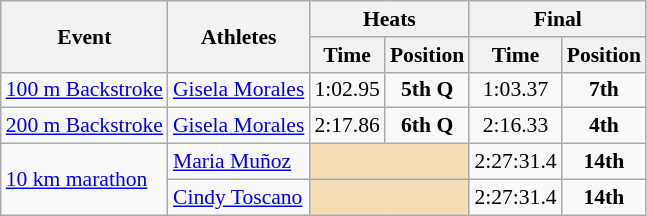<table class="wikitable" border="1" style="font-size:90%">
<tr>
<th rowspan=2>Event</th>
<th rowspan=2>Athletes</th>
<th colspan=2>Heats</th>
<th colspan=2>Final</th>
</tr>
<tr>
<th>Time</th>
<th>Position</th>
<th>Time</th>
<th>Position</th>
</tr>
<tr>
<td><a href='#'>100 m Backstroke</a></td>
<td><a href='#'>Gisela Morales</a></td>
<td align=center>1:02.95</td>
<td align=center><strong>5th Q</strong></td>
<td align=center>1:03.37</td>
<td align=center><strong>7th</strong></td>
</tr>
<tr>
<td><a href='#'>200 m Backstroke</a></td>
<td><a href='#'>Gisela Morales</a></td>
<td align=center>2:17.86</td>
<td align=center><strong>6th Q</strong></td>
<td align=center>2:16.33</td>
<td align=center><strong>4th</strong></td>
</tr>
<tr>
<td rowspan=2><a href='#'>10 km marathon</a></td>
<td><a href='#'>Maria Muñoz</a></td>
<td colspan=2 bgcolor=wheat></td>
<td align=center>2:27:31.4</td>
<td align=center><strong>14th</strong></td>
</tr>
<tr>
<td><a href='#'>Cindy Toscano</a></td>
<td colspan=2 bgcolor=wheat></td>
<td align=center>2:27:31.4</td>
<td align=center><strong>14th</strong></td>
</tr>
</table>
